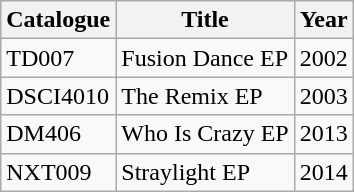<table class="wikitable">
<tr>
<th>Catalogue</th>
<th>Title</th>
<th>Year</th>
</tr>
<tr>
<td>TD007</td>
<td>Fusion Dance EP</td>
<td>2002</td>
</tr>
<tr>
<td>DSCI4010</td>
<td>The Remix EP</td>
<td>2003</td>
</tr>
<tr>
<td>DM406</td>
<td>Who Is Crazy EP</td>
<td>2013</td>
</tr>
<tr>
<td>NXT009</td>
<td>Straylight EP</td>
<td>2014</td>
</tr>
</table>
